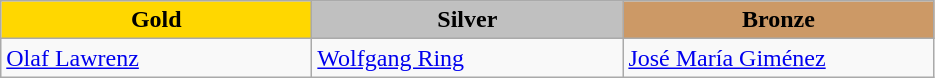<table class="wikitable" style="text-align:left">
<tr align="center">
<td width=200 bgcolor=gold><strong>Gold</strong></td>
<td width=200 bgcolor=silver><strong>Silver</strong></td>
<td width=200 bgcolor=CC9966><strong>Bronze</strong></td>
</tr>
<tr>
<td><a href='#'>Olaf Lawrenz</a><br><em></em></td>
<td><a href='#'>Wolfgang Ring</a><br><em></em></td>
<td><a href='#'>José María Giménez</a><br><em></em></td>
</tr>
</table>
